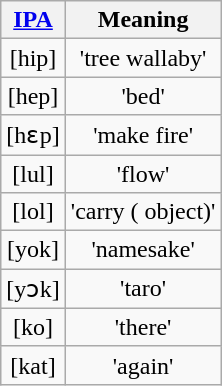<table class="wikitable" style="text-align: center;">
<tr>
<th><a href='#'>IPA</a></th>
<th>Meaning</th>
</tr>
<tr>
<td>[hip]</td>
<td>'tree wallaby'</td>
</tr>
<tr>
<td>[hep]</td>
<td>'bed'</td>
</tr>
<tr>
<td>[hɛp]</td>
<td>'make fire'</td>
</tr>
<tr>
<td>[lul]</td>
<td>'flow'</td>
</tr>
<tr>
<td>[lol]</td>
<td>'carry ( object)'</td>
</tr>
<tr>
<td>[yok]</td>
<td>'namesake'</td>
</tr>
<tr>
<td>[yɔk]</td>
<td>'taro'</td>
</tr>
<tr>
<td>[ko]</td>
<td>'there'</td>
</tr>
<tr>
<td>[kat]</td>
<td>'again'</td>
</tr>
</table>
